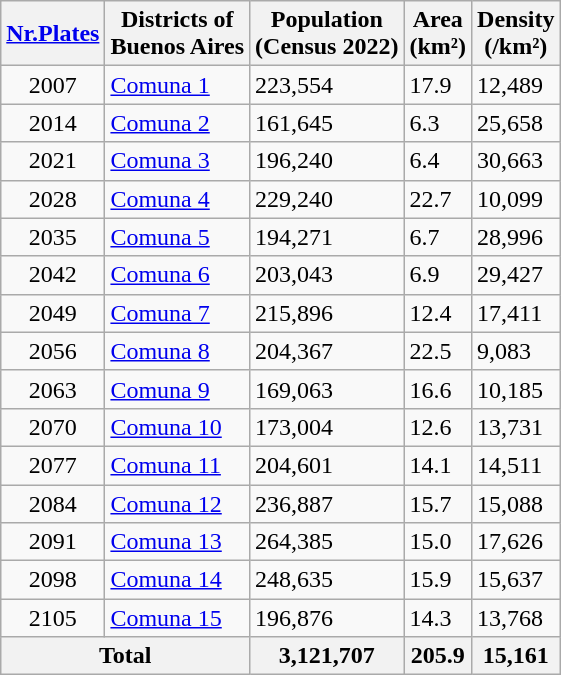<table class="wikitable sortable sticky-header sort-under col1left" >
<tr>
<th><a href='#'>Nr.Plates</a></th>
<th>Districts of<br>Buenos Aires</th>
<th>Population<br>(Census 2022)</th>
<th>Area<br>(km²)</th>
<th>Density<br>(/km²)</th>
</tr>
<tr>
<td style="text-align:center;">2007</td>
<td style="text-align:left;"><a href='#'>Comuna 1</a></td>
<td>223,554</td>
<td>17.9</td>
<td>12,489</td>
</tr>
<tr>
<td style="text-align:center;">2014</td>
<td style="text-align:left;"><a href='#'>Comuna 2</a></td>
<td>161,645</td>
<td>6.3</td>
<td>25,658</td>
</tr>
<tr>
<td style="text-align:center;">2021</td>
<td style="text-align:left;"><a href='#'>Comuna 3</a></td>
<td>196,240</td>
<td>6.4</td>
<td>30,663</td>
</tr>
<tr>
<td style="text-align:center;">2028</td>
<td style="text-align:left;"><a href='#'>Comuna 4</a></td>
<td>229,240</td>
<td>22.7</td>
<td>10,099</td>
</tr>
<tr>
<td style="text-align:center;">2035</td>
<td style="text-align:left;"><a href='#'>Comuna 5</a></td>
<td>194,271</td>
<td>6.7</td>
<td>28,996</td>
</tr>
<tr>
<td style="text-align:center;">2042</td>
<td style="text-align:left;"><a href='#'>Comuna 6</a></td>
<td>203,043</td>
<td>6.9</td>
<td>29,427</td>
</tr>
<tr>
<td style="text-align:center;">2049</td>
<td style="text-align:left;"><a href='#'>Comuna 7</a></td>
<td>215,896</td>
<td>12.4</td>
<td>17,411</td>
</tr>
<tr>
<td style="text-align:center;">2056</td>
<td style="text-align:left;"><a href='#'>Comuna 8</a></td>
<td>204,367</td>
<td>22.5</td>
<td>9,083</td>
</tr>
<tr>
<td style="text-align:center;">2063</td>
<td style="text-align:left;"><a href='#'>Comuna 9</a></td>
<td>169,063</td>
<td>16.6</td>
<td>10,185</td>
</tr>
<tr>
<td style="text-align:center;">2070</td>
<td style="text-align:left;"><a href='#'>Comuna 10</a></td>
<td>173,004</td>
<td>12.6</td>
<td>13,731</td>
</tr>
<tr>
<td style="text-align:center;">2077</td>
<td style="text-align:left;"><a href='#'>Comuna 11</a></td>
<td>204,601</td>
<td>14.1</td>
<td>14,511</td>
</tr>
<tr>
<td style="text-align:center;">2084</td>
<td style="text-align:left;"><a href='#'>Comuna 12</a></td>
<td>236,887</td>
<td>15.7</td>
<td>15,088</td>
</tr>
<tr>
<td style="text-align:center;">2091</td>
<td style="text-align:left;"><a href='#'>Comuna 13</a></td>
<td>264,385</td>
<td>15.0</td>
<td>17,626</td>
</tr>
<tr>
<td style="text-align:center;">2098</td>
<td style="text-align:left;"><a href='#'>Comuna 14</a></td>
<td>248,635</td>
<td>15.9</td>
<td>15,637</td>
</tr>
<tr>
<td style="text-align:center;">2105</td>
<td style="text-align:left;"><a href='#'>Comuna 15</a></td>
<td>196,876</td>
<td>14.3</td>
<td>13,768</td>
</tr>
<tr class=sortbottom>
<th style="text-align:center;" colspan="2">Total </th>
<th>3,121,707</th>
<th>205.9</th>
<th>15,161</th>
</tr>
</table>
